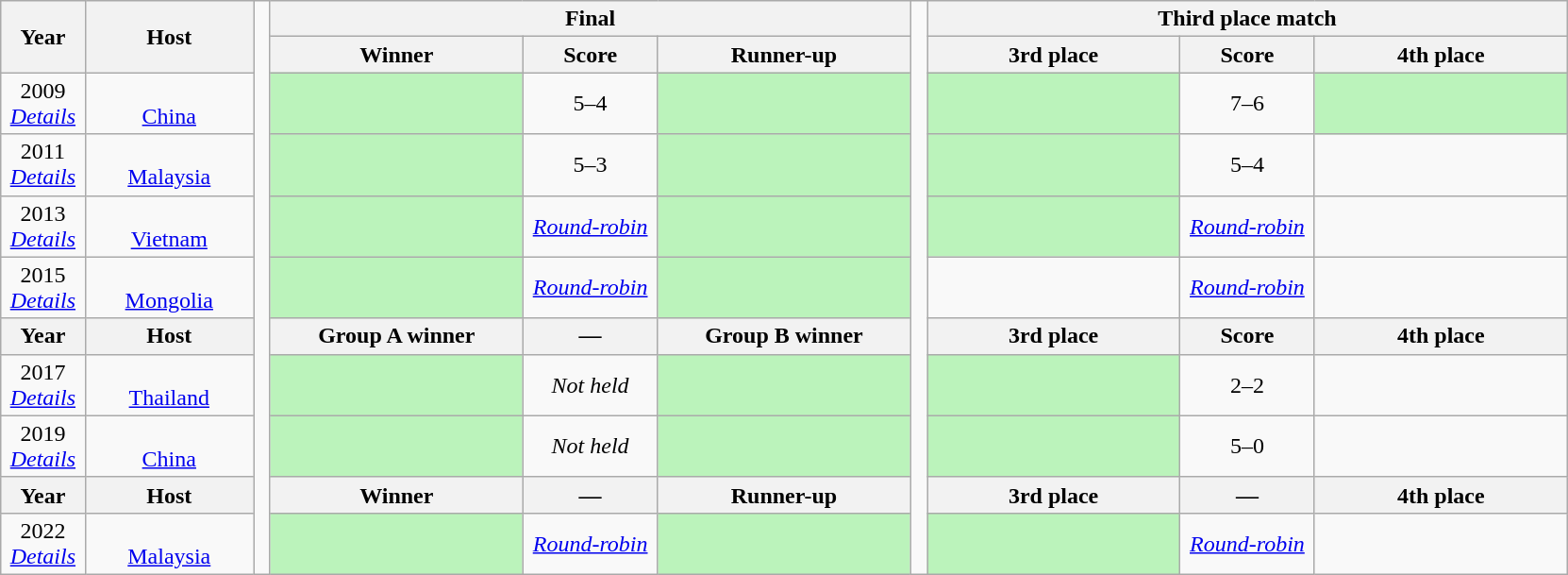<table class="wikitable" style="text-align: center;">
<tr>
<th rowspan=2 width=5%>Year</th>
<th rowspan=2 width=10%>Host</th>
<td width=1% rowspan=13></td>
<th colspan=3>Final</th>
<td width=1% rowspan=13></td>
<th colspan=3>Third place match</th>
</tr>
<tr>
<th width=15%>Winner</th>
<th width=8%>Score</th>
<th width=15%>Runner-up</th>
<th width=15%>3rd place</th>
<th width=8%>Score</th>
<th width=15%>4th place</th>
</tr>
<tr>
<td>2009<br><em><a href='#'>Details</a></em></td>
<td> <br> <a href='#'>China</a></td>
<td style="background:#BBF3BB;"></td>
<td>5–4</td>
<td style="background:#BBF3BB;"></td>
<td style="background:#BBF3BB;"></td>
<td>7–6</td>
<td style="background:#BBF3BB;"></td>
</tr>
<tr>
<td>2011<br><em><a href='#'>Details</a></em></td>
<td> <br> <a href='#'>Malaysia</a></td>
<td style="background:#BBF3BB;"></td>
<td>5–3 </td>
<td style="background:#BBF3BB;"></td>
<td style="background:#BBF3BB;"></td>
<td>5–4</td>
<td></td>
</tr>
<tr>
<td>2013<br><em><a href='#'>Details</a></em></td>
<td> <br> <a href='#'>Vietnam</a></td>
<td style="background:#BBF3BB;"></td>
<td><em><a href='#'>Round-robin</a></em></td>
<td style="background:#BBF3BB;"></td>
<td style="background:#BBF3BB;"></td>
<td><em><a href='#'>Round-robin</a></em></td>
<td></td>
</tr>
<tr>
<td>2015<br><em><a href='#'>Details</a></em></td>
<td> <br> <a href='#'>Mongolia</a></td>
<td style="background:#BBF3BB;"></td>
<td><em><a href='#'>Round-robin</a></em></td>
<td style="background:#BBF3BB;"></td>
<td></td>
<td><em><a href='#'>Round-robin</a></em></td>
<td></td>
</tr>
<tr>
<th width=5%>Year</th>
<th width=10%>Host</th>
<th width=15%>Group A winner</th>
<th width=8%>—</th>
<th width=15%>Group B winner</th>
<th width=15%>3rd place</th>
<th width=8%>Score</th>
<th width=15%>4th place</th>
</tr>
<tr>
<td>2017<br><em><a href='#'>Details</a></em></td>
<td> <br> <a href='#'>Thailand</a></td>
<td style="background:#BBF3BB;"></td>
<td><em>Not held</em></td>
<td style="background:#BBF3BB;"></td>
<td style="background:#BBF3BB;"></td>
<td>2–2 <br> </td>
<td></td>
</tr>
<tr>
<td>2019<br><em><a href='#'>Details</a></em></td>
<td> <br> <a href='#'>China</a></td>
<td style="background:#BBF3BB;"></td>
<td><em>Not held</em></td>
<td style="background:#BBF3BB;"></td>
<td style="background:#BBF3BB;"></td>
<td>5–0</td>
<td></td>
</tr>
<tr>
<th width=5%>Year</th>
<th width=10%>Host</th>
<th width=15%>Winner</th>
<th width=8%>—</th>
<th width=15%>Runner-up</th>
<th width=15%>3rd place</th>
<th width=8%>—</th>
<th width=15%>4th place</th>
</tr>
<tr>
<td>2022<br><em><a href='#'>Details</a></em></td>
<td> <br> <a href='#'>Malaysia</a></td>
<td style="background:#BBF3BB;"></td>
<td><em><a href='#'>Round-robin</a></em></td>
<td style="background:#BBF3BB;"></td>
<td style="background:#BBF3BB;"></td>
<td><em><a href='#'>Round-robin</a></em></td>
<td></td>
</tr>
</table>
